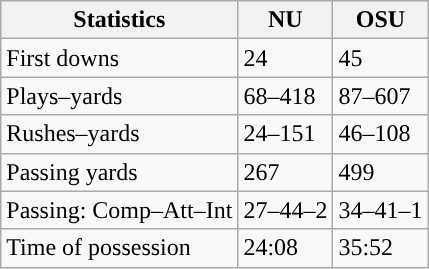<table class="wikitable">
<tr>
<th>Statistics</th>
<th>NU</th>
<th>OSU</th>
</tr>
<tr>
<td>First downs</td>
<td>24</td>
<td>45</td>
</tr>
<tr>
<td>Plays–yards</td>
<td>68–418</td>
<td>87–607</td>
</tr>
<tr>
<td>Rushes–yards</td>
<td>24–151</td>
<td>46–108</td>
</tr>
<tr>
<td>Passing yards</td>
<td>267</td>
<td>499</td>
</tr>
<tr>
<td>Passing: Comp–Att–Int</td>
<td>27–44–2</td>
<td>34–41–1</td>
</tr>
<tr>
<td>Time of possession</td>
<td>24:08</td>
<td>35:52</td>
</tr>
</table>
